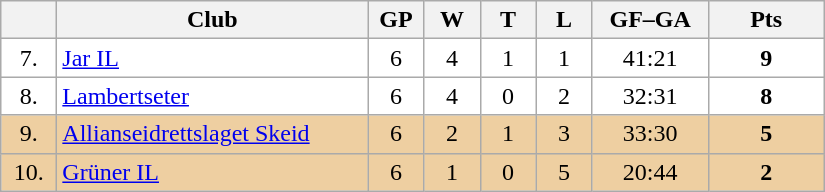<table class="wikitable">
<tr>
<th width="30"></th>
<th width="200">Club</th>
<th width="30">GP</th>
<th width="30">W</th>
<th width="30">T</th>
<th width="30">L</th>
<th width="70">GF–GA</th>
<th width="70">Pts</th>
</tr>
<tr bgcolor="#FFFFFF" align="center">
<td>7.</td>
<td align="left"><a href='#'>Jar IL</a></td>
<td>6</td>
<td>4</td>
<td>1</td>
<td>1</td>
<td>41:21</td>
<td><strong>9</strong></td>
</tr>
<tr bgcolor="#FFFFFF" align="center">
<td>8.</td>
<td align="left"><a href='#'>Lambertseter</a></td>
<td>6</td>
<td>4</td>
<td>0</td>
<td>2</td>
<td>32:31</td>
<td><strong>8</strong></td>
</tr>
<tr bgcolor="#EECFA1" align="center">
<td>9.</td>
<td align="left"><a href='#'>Allianseidrettslaget Skeid</a></td>
<td>6</td>
<td>2</td>
<td>1</td>
<td>3</td>
<td>33:30</td>
<td><strong>5</strong></td>
</tr>
<tr bgcolor="#EECFA1" align="center">
<td>10.</td>
<td align="left"><a href='#'>Grüner IL</a></td>
<td>6</td>
<td>1</td>
<td>0</td>
<td>5</td>
<td>20:44</td>
<td><strong>2</strong></td>
</tr>
</table>
